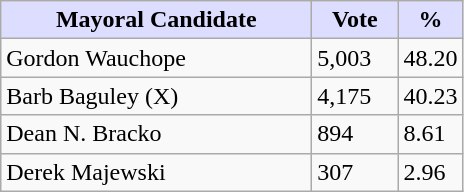<table class="wikitable">
<tr>
<th style="background:#ddf; width:200px;">Mayoral Candidate </th>
<th style="background:#ddf; width:50px;">Vote</th>
<th style="background:#ddf; width:30px;">%</th>
</tr>
<tr>
<td>Gordon Wauchope</td>
<td>5,003</td>
<td>48.20</td>
</tr>
<tr>
<td>Barb Baguley (X)</td>
<td>4,175</td>
<td>40.23</td>
</tr>
<tr>
<td>Dean N. Bracko</td>
<td>894</td>
<td>8.61</td>
</tr>
<tr>
<td>Derek Majewski</td>
<td>307</td>
<td>2.96</td>
</tr>
</table>
